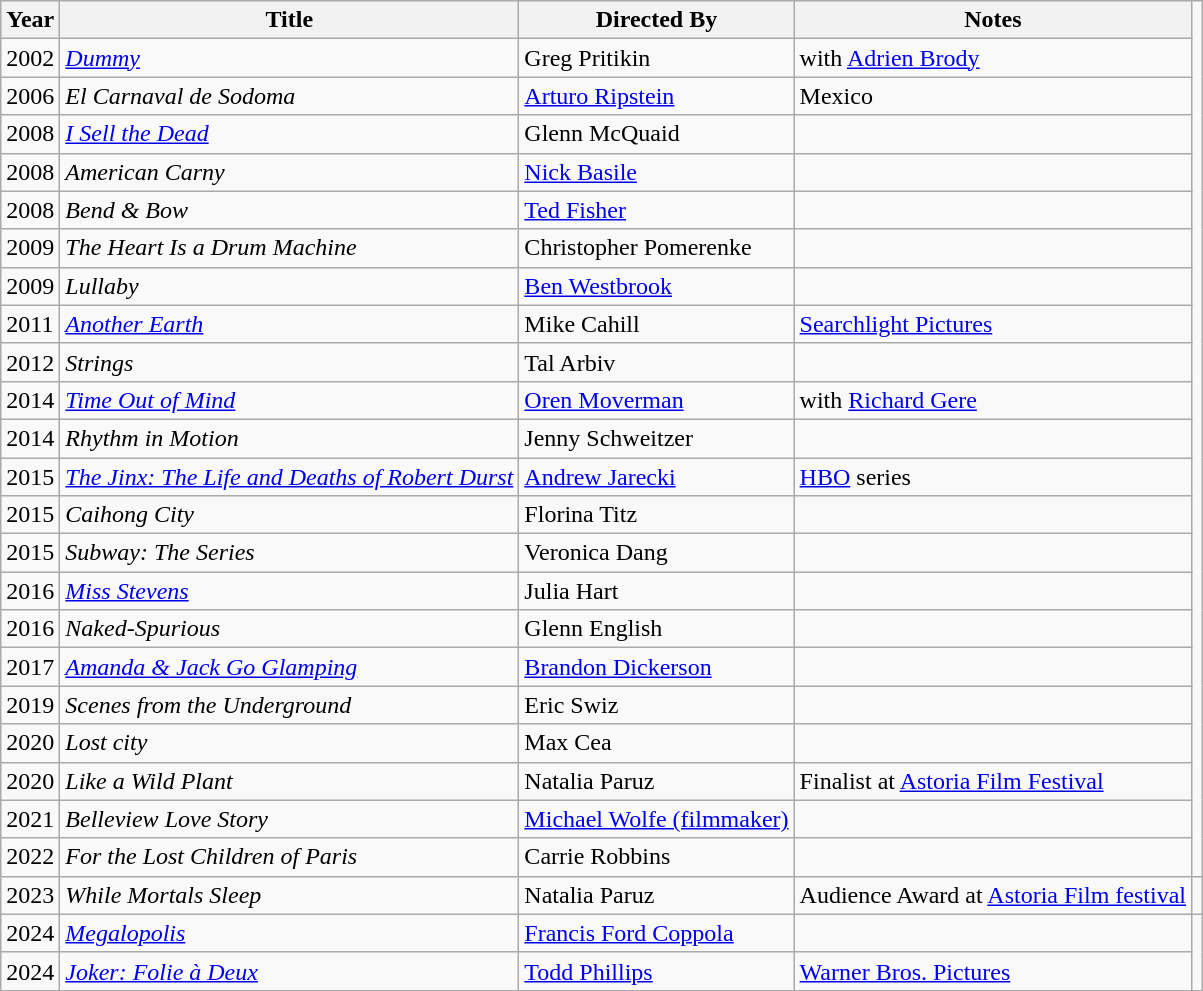<table class="wikitable sortable">
<tr>
<th>Year</th>
<th>Title</th>
<th>Directed By</th>
<th class="unsortable">Notes</th>
</tr>
<tr>
<td>2002</td>
<td><em><a href='#'>Dummy</a></em></td>
<td>Greg Pritikin</td>
<td>with <a href='#'>Adrien Brody</a></td>
</tr>
<tr>
<td>2006</td>
<td><em>El Carnaval de Sodoma</em></td>
<td><a href='#'>Arturo Ripstein</a></td>
<td>Mexico</td>
</tr>
<tr>
<td>2008</td>
<td><em><a href='#'>I Sell the Dead</a></em></td>
<td>Glenn McQuaid</td>
<td></td>
</tr>
<tr>
<td>2008</td>
<td><em>American Carny</em></td>
<td><a href='#'>Nick Basile</a></td>
<td></td>
</tr>
<tr>
<td>2008</td>
<td><em>Bend & Bow</em></td>
<td><a href='#'>Ted Fisher</a></td>
<td></td>
</tr>
<tr>
<td>2009</td>
<td><em>The Heart Is a Drum Machine</em></td>
<td>Christopher Pomerenke</td>
<td></td>
</tr>
<tr>
<td>2009</td>
<td><em>Lullaby</em></td>
<td><a href='#'>Ben Westbrook</a></td>
<td></td>
</tr>
<tr>
<td>2011</td>
<td><em><a href='#'>Another Earth</a></em></td>
<td>Mike Cahill</td>
<td><a href='#'>Searchlight Pictures</a></td>
</tr>
<tr>
<td>2012</td>
<td><em>Strings</em></td>
<td>Tal Arbiv</td>
<td></td>
</tr>
<tr>
<td>2014</td>
<td><em><a href='#'>Time Out of Mind</a></em></td>
<td><a href='#'>Oren Moverman</a></td>
<td>with <a href='#'>Richard Gere</a></td>
</tr>
<tr>
<td>2014</td>
<td><em>Rhythm in Motion</em></td>
<td>Jenny Schweitzer</td>
<td></td>
</tr>
<tr>
<td>2015</td>
<td><em><a href='#'>The Jinx: The Life and Deaths of Robert Durst</a></em></td>
<td><a href='#'>Andrew Jarecki</a></td>
<td><a href='#'>HBO</a> series</td>
</tr>
<tr>
<td>2015</td>
<td><em>Caihong City</em></td>
<td>Florina Titz</td>
<td></td>
</tr>
<tr>
<td>2015</td>
<td><em>Subway: The Series</em></td>
<td>Veronica Dang</td>
<td></td>
</tr>
<tr>
<td>2016</td>
<td><em><a href='#'>Miss Stevens</a></em></td>
<td>Julia Hart</td>
<td></td>
</tr>
<tr>
<td>2016</td>
<td><em>Naked-Spurious</em></td>
<td>Glenn English</td>
<td></td>
</tr>
<tr>
<td>2017</td>
<td><em><a href='#'>Amanda & Jack Go Glamping</a></em></td>
<td><a href='#'>Brandon Dickerson</a></td>
<td></td>
</tr>
<tr>
<td>2019</td>
<td><em>Scenes from the Underground</em></td>
<td>Eric Swiz</td>
<td></td>
</tr>
<tr>
<td>2020</td>
<td><em>Lost city</em></td>
<td>Max Cea</td>
<td></td>
</tr>
<tr>
<td>2020</td>
<td><em>Like a Wild Plant</em></td>
<td>Natalia Paruz</td>
<td>Finalist at <a href='#'>Astoria Film Festival</a></td>
</tr>
<tr>
<td>2021</td>
<td><em>Belleview Love Story</em></td>
<td><a href='#'>Michael Wolfe (filmmaker)</a></td>
<td></td>
</tr>
<tr>
<td>2022</td>
<td><em>For the Lost Children of Paris</em></td>
<td>Carrie Robbins</td>
<td></td>
</tr>
<tr>
<td>2023</td>
<td><em>While Mortals Sleep</em></td>
<td>Natalia Paruz</td>
<td>Audience Award at <a href='#'>Astoria Film festival</a></td>
<td></td>
</tr>
<tr>
<td>2024</td>
<td><em><a href='#'>Megalopolis</a></em></td>
<td><a href='#'>Francis Ford Coppola</a></td>
<td></td>
</tr>
<tr>
<td>2024</td>
<td><em><a href='#'>Joker: Folie à Deux</a></em></td>
<td><a href='#'>Todd Phillips</a></td>
<td><a href='#'>Warner Bros. Pictures</a></td>
</tr>
</table>
